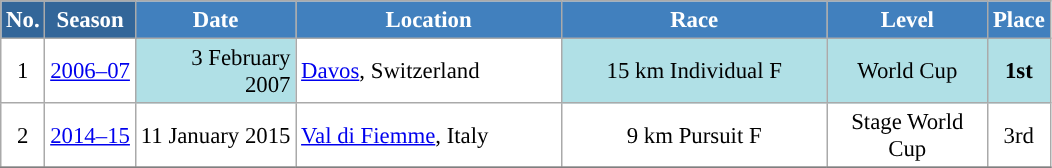<table class="wikitable sortable" style="font-size:95%; text-align:center; border:grey solid 1px; border-collapse:collapse; background:#ffffff;">
<tr style="background:#efefef;">
<th style="background-color:#369; color:white;">No.</th>
<th style="background-color:#369; color:white;">Season</th>
<th style="background-color:#4180be; color:white; width:100px;">Date</th>
<th style="background-color:#4180be; color:white; width:170px;">Location</th>
<th style="background-color:#4180be; color:white; width:170px;">Race</th>
<th style="background-color:#4180be; color:white; width:100px;">Level</th>
<th style="background-color:#4180be; color:white;">Place</th>
</tr>
<tr>
<td align=center>1</td>
<td rowspan=1 align=center><a href='#'>2006–07</a></td>
<td bgcolor="#BOEOE6" align=right>3 February 2007</td>
<td align=left> <a href='#'>Davos</a>, Switzerland</td>
<td bgcolor="#BOEOE6">15 km Individual F</td>
<td bgcolor="#BOEOE6">World Cup</td>
<td bgcolor="#BOEOE6"><strong>1st</strong></td>
</tr>
<tr>
<td align=center>2</td>
<td rowspan=1 align=center><a href='#'>2014–15</a></td>
<td align=right>11 January 2015</td>
<td align=left> <a href='#'>Val di Fiemme</a>, Italy</td>
<td>9 km Pursuit F</td>
<td>Stage World Cup</td>
<td>3rd</td>
</tr>
<tr>
</tr>
</table>
